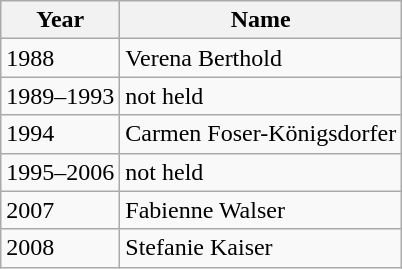<table class="wikitable sortable">
<tr align="left">
<th><strong>Year</strong></th>
<th><strong>Name</strong></th>
</tr>
<tr>
<td>1988</td>
<td>Verena Berthold</td>
</tr>
<tr>
<td>1989–1993</td>
<td>not held</td>
</tr>
<tr>
<td>1994</td>
<td>Carmen Foser-Königsdorfer</td>
</tr>
<tr>
<td>1995–2006</td>
<td>not held</td>
</tr>
<tr>
<td>2007</td>
<td>Fabienne Walser</td>
</tr>
<tr>
<td>2008</td>
<td>Stefanie Kaiser<br></td>
</tr>
</table>
